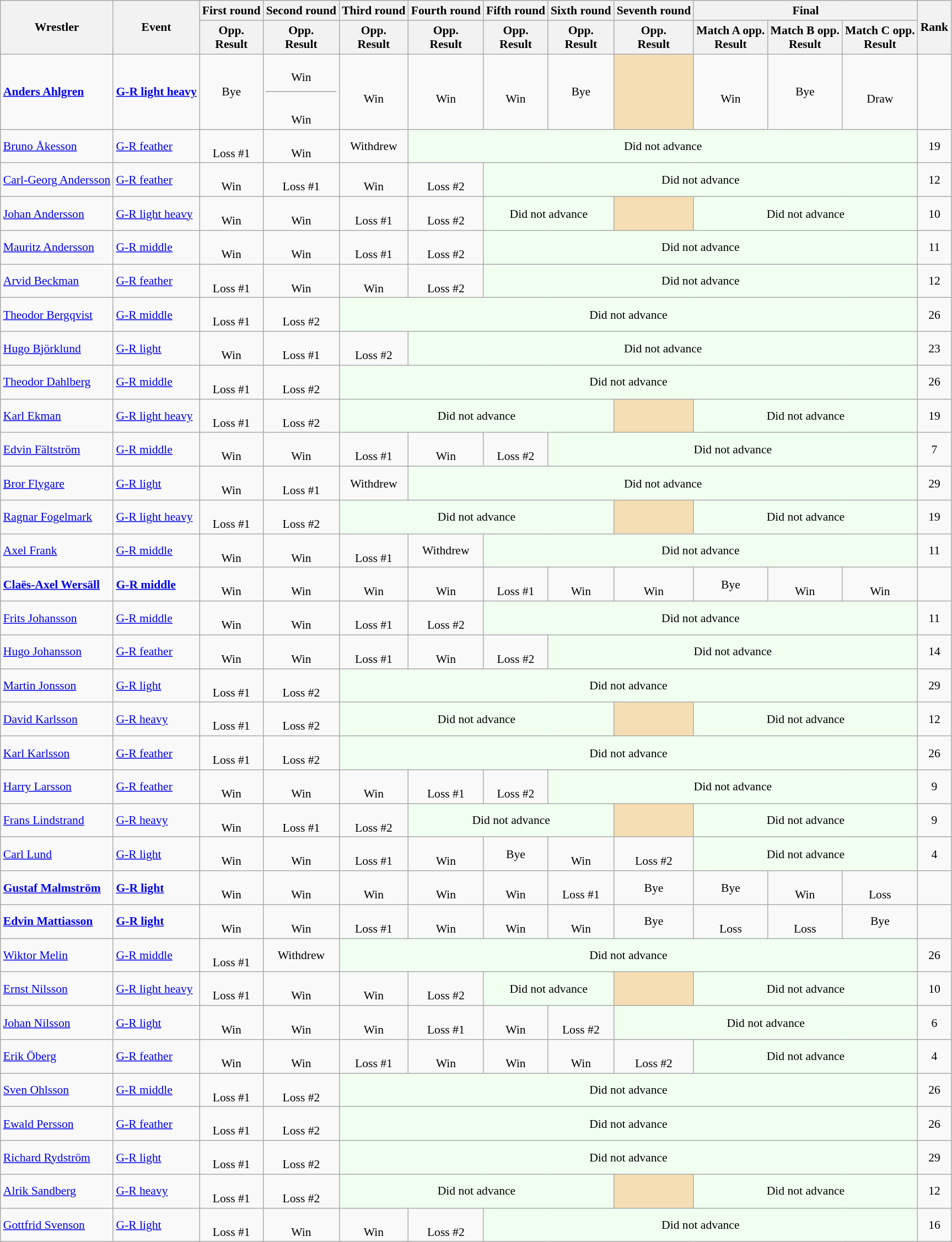<table class=wikitable style="font-size:90%">
<tr>
<th rowspan="2">Wrestler</th>
<th rowspan="2">Event</th>
<th>First round</th>
<th>Second round</th>
<th>Third round</th>
<th>Fourth round</th>
<th>Fifth round</th>
<th>Sixth round</th>
<th>Seventh round</th>
<th colspan=3>Final</th>
<th rowspan=2>Rank</th>
</tr>
<tr>
<th>Opp.<br>Result</th>
<th>Opp.<br>Result</th>
<th>Opp.<br>Result</th>
<th>Opp.<br>Result</th>
<th>Opp.<br>Result</th>
<th>Opp.<br>Result</th>
<th>Opp.<br>Result</th>
<th>Match A opp.<br>Result</th>
<th>Match B opp.<br>Result</th>
<th>Match C opp.<br>Result</th>
</tr>
<tr>
<td><strong><a href='#'>Anders Ahlgren</a></strong></td>
<td><strong><a href='#'>G-R light heavy</a></strong></td>
<td align=center>Bye</td>
<td align=center> <br> Win <hr>  <br> Win</td>
<td align=center> <br> Win</td>
<td align=center> <br> Win</td>
<td align=center> <br> Win</td>
<td align=center>Bye</td>
<td bgcolor=wheat></td>
<td align=center> <br> Win</td>
<td align=center>Bye</td>
<td align=center> <br> Draw</td>
<td align=center></td>
</tr>
<tr>
<td><a href='#'>Bruno Åkesson</a></td>
<td><a href='#'>G-R feather</a></td>
<td align=center> <br> Loss #1</td>
<td align=center> <br> Win</td>
<td align=center>Withdrew</td>
<td colspan=7 bgcolor=honeydew align=center>Did not advance</td>
<td align=center>19</td>
</tr>
<tr>
<td><a href='#'>Carl-Georg Andersson</a></td>
<td><a href='#'>G-R feather</a></td>
<td align=center> <br> Win</td>
<td align=center> <br> Loss #1</td>
<td align=center> <br> Win</td>
<td align=center> <br> Loss #2</td>
<td colspan=6 bgcolor=honeydew align=center>Did not advance</td>
<td align=center>12</td>
</tr>
<tr>
<td><a href='#'>Johan Andersson</a></td>
<td><a href='#'>G-R light heavy</a></td>
<td align=center> <br> Win</td>
<td align=center> <br> Win</td>
<td align=center> <br> Loss #1</td>
<td align=center> <br> Loss #2</td>
<td colspan=2 bgcolor=honeydew align=center>Did not advance</td>
<td bgcolor=wheat></td>
<td colspan=3 bgcolor=honeydew align=center>Did not advance</td>
<td align=center>10</td>
</tr>
<tr>
<td><a href='#'>Mauritz Andersson</a></td>
<td><a href='#'>G-R middle</a></td>
<td align=center> <br> Win</td>
<td align=center> <br> Win</td>
<td align=center> <br> Loss #1</td>
<td align=center> <br> Loss #2</td>
<td colspan=6 bgcolor=honeydew align=center>Did not advance</td>
<td align=center>11</td>
</tr>
<tr>
<td><a href='#'>Arvid Beckman</a></td>
<td><a href='#'>G-R feather</a></td>
<td align=center> <br> Loss #1</td>
<td align=center> <br> Win</td>
<td align=center> <br> Win</td>
<td align=center> <br> Loss #2</td>
<td colspan=6 bgcolor=honeydew align=center>Did not advance</td>
<td align=center>12</td>
</tr>
<tr>
<td><a href='#'>Theodor Bergqvist</a></td>
<td><a href='#'>G-R middle</a></td>
<td align=center> <br> Loss #1</td>
<td align=center> <br> Loss #2</td>
<td colspan=8 bgcolor=honeydew align=center>Did not advance</td>
<td align=center>26</td>
</tr>
<tr>
<td><a href='#'>Hugo Björklund</a></td>
<td><a href='#'>G-R light</a></td>
<td align=center> <br> Win</td>
<td align=center> <br> Loss #1</td>
<td align=center> <br> Loss #2</td>
<td colspan=7 bgcolor=honeydew align=center>Did not advance</td>
<td align=center>23</td>
</tr>
<tr>
<td><a href='#'>Theodor Dahlberg</a></td>
<td><a href='#'>G-R middle</a></td>
<td align=center> <br> Loss #1</td>
<td align=center> <br> Loss #2</td>
<td colspan=8 bgcolor=honeydew align=center>Did not advance</td>
<td align=center>26</td>
</tr>
<tr>
<td><a href='#'>Karl Ekman</a></td>
<td><a href='#'>G-R light heavy</a></td>
<td align=center> <br> Loss #1</td>
<td align=center> <br> Loss #2</td>
<td colspan=4 bgcolor=honeydew align=center>Did not advance</td>
<td bgcolor=wheat></td>
<td colspan=3 bgcolor=honeydew align=center>Did not advance</td>
<td align=center>19</td>
</tr>
<tr>
<td><a href='#'>Edvin Fältström</a></td>
<td><a href='#'>G-R middle</a></td>
<td align=center> <br> Win</td>
<td align=center> <br> Win</td>
<td align=center> <br> Loss #1</td>
<td align=center> <br> Win</td>
<td align=center> <br> Loss #2</td>
<td colspan=5 bgcolor=honeydew align=center>Did not advance</td>
<td align=center>7</td>
</tr>
<tr>
<td><a href='#'>Bror Flygare</a></td>
<td><a href='#'>G-R light</a></td>
<td align=center> <br> Win</td>
<td align=center> <br> Loss #1</td>
<td align=center>Withdrew</td>
<td colspan=7 bgcolor=honeydew align=center>Did not advance</td>
<td align=center>29</td>
</tr>
<tr>
<td><a href='#'>Ragnar Fogelmark</a></td>
<td><a href='#'>G-R light heavy</a></td>
<td align=center> <br> Loss #1</td>
<td align=center> <br> Loss #2</td>
<td colspan=4 bgcolor=honeydew align=center>Did not advance</td>
<td bgcolor=wheat></td>
<td colspan=3 bgcolor=honeydew align=center>Did not advance</td>
<td align=center>19</td>
</tr>
<tr>
<td><a href='#'>Axel Frank</a></td>
<td><a href='#'>G-R middle</a></td>
<td align=center> <br> Win</td>
<td align=center> <br> Win</td>
<td align=center> <br> Loss #1</td>
<td align=center>Withdrew</td>
<td colspan=6 bgcolor=honeydew align=center>Did not advance</td>
<td align=center>11</td>
</tr>
<tr>
<td><strong><a href='#'>Claës-Axel Wersäll</a></strong></td>
<td><strong><a href='#'>G-R middle</a></strong></td>
<td align=center> <br> Win</td>
<td align=center> <br> Win</td>
<td align=center> <br> Win</td>
<td align=center> <br> Win</td>
<td align=center> <br> Loss #1</td>
<td align=center> <br> Win</td>
<td align=center> <br> Win</td>
<td align=center>Bye</td>
<td align=center> <br> Win</td>
<td align=center> <br> Win</td>
<td align=center></td>
</tr>
<tr>
<td><a href='#'>Frits Johansson</a></td>
<td><a href='#'>G-R middle</a></td>
<td align=center> <br> Win</td>
<td align=center> <br> Win</td>
<td align=center> <br> Loss #1</td>
<td align=center> <br> Loss #2</td>
<td colspan=6 bgcolor=honeydew align=center>Did not advance</td>
<td align=center>11</td>
</tr>
<tr>
<td><a href='#'>Hugo Johansson</a></td>
<td><a href='#'>G-R feather</a></td>
<td align=center> <br> Win</td>
<td align=center> <br> Win</td>
<td align=center> <br> Loss #1</td>
<td align=center> <br> Win</td>
<td align=center> <br> Loss #2</td>
<td colspan=5 bgcolor=honeydew align=center>Did not advance</td>
<td align=center>14</td>
</tr>
<tr>
<td><a href='#'>Martin Jonsson</a></td>
<td><a href='#'>G-R light</a></td>
<td align=center> <br> Loss #1</td>
<td align=center> <br> Loss #2</td>
<td colspan=8 bgcolor=honeydew align=center>Did not advance</td>
<td align=center>29</td>
</tr>
<tr>
<td><a href='#'>David Karlsson</a></td>
<td><a href='#'>G-R heavy</a></td>
<td align=center> <br> Loss #1</td>
<td align=center> <br> Loss #2</td>
<td colspan=4 bgcolor=honeydew align=center>Did not advance</td>
<td bgcolor=wheat></td>
<td colspan=3 bgcolor=honeydew align=center>Did not advance</td>
<td align=center>12</td>
</tr>
<tr>
<td><a href='#'>Karl Karlsson</a></td>
<td><a href='#'>G-R feather</a></td>
<td align=center> <br> Loss #1</td>
<td align=center> <br> Loss #2</td>
<td colspan=8 bgcolor=honeydew align=center>Did not advance</td>
<td align=center>26</td>
</tr>
<tr>
<td><a href='#'>Harry Larsson</a></td>
<td><a href='#'>G-R feather</a></td>
<td align=center> <br> Win</td>
<td align=center> <br> Win</td>
<td align=center> <br> Win</td>
<td align=center> <br> Loss #1</td>
<td align=center> <br> Loss #2</td>
<td colspan=5 bgcolor=honeydew align=center>Did not advance</td>
<td align=center>9</td>
</tr>
<tr>
<td><a href='#'>Frans Lindstrand</a></td>
<td><a href='#'>G-R heavy</a></td>
<td align=center> <br> Win</td>
<td align=center> <br> Loss #1</td>
<td align=center> <br> Loss #2</td>
<td colspan=3 bgcolor=honeydew align=center>Did not advance</td>
<td bgcolor=wheat></td>
<td colspan=3 bgcolor=honeydew align=center>Did not advance</td>
<td align=center>9</td>
</tr>
<tr>
<td><a href='#'>Carl Lund</a></td>
<td><a href='#'>G-R light</a></td>
<td align=center> <br> Win</td>
<td align=center> <br> Win</td>
<td align=center> <br> Loss #1</td>
<td align=center> <br> Win</td>
<td align=center>Bye</td>
<td align=center> <br> Win</td>
<td align=center> <br> Loss #2</td>
<td colspan=3 bgcolor=honeydew align=center>Did not advance</td>
<td align=center>4</td>
</tr>
<tr>
<td><strong><a href='#'>Gustaf Malmström</a></strong></td>
<td><strong><a href='#'>G-R light</a></strong></td>
<td align=center> <br> Win</td>
<td align=center> <br> Win</td>
<td align=center> <br> Win</td>
<td align=center> <br> Win</td>
<td align=center> <br> Win</td>
<td align=center> <br> Loss #1</td>
<td align=center>Bye</td>
<td align=center>Bye</td>
<td align=center> <br> Win</td>
<td align=center> <br> Loss</td>
<td align=center></td>
</tr>
<tr>
<td><strong><a href='#'>Edvin Mattiasson</a></strong></td>
<td><strong><a href='#'>G-R light</a></strong></td>
<td align=center> <br> Win</td>
<td align=center> <br> Win</td>
<td align=center> <br> Loss #1</td>
<td align=center> <br> Win</td>
<td align=center> <br> Win</td>
<td align=center> <br> Win</td>
<td align=center>Bye</td>
<td align=center> <br> Loss</td>
<td align=center> <br> Loss</td>
<td align=center>Bye</td>
<td align=center></td>
</tr>
<tr>
<td><a href='#'>Wiktor Melin</a></td>
<td><a href='#'>G-R middle</a></td>
<td align=center> <br> Loss #1</td>
<td align=center>Withdrew</td>
<td colspan=8 bgcolor=honeydew align=center>Did not advance</td>
<td align=center>26</td>
</tr>
<tr>
<td><a href='#'>Ernst Nilsson</a></td>
<td><a href='#'>G-R light heavy</a></td>
<td align=center> <br> Loss #1</td>
<td align=center> <br> Win</td>
<td align=center> <br> Win</td>
<td align=center> <br> Loss #2</td>
<td colspan=2 bgcolor=honeydew align=center>Did not advance</td>
<td bgcolor=wheat></td>
<td colspan=3 bgcolor=honeydew align=center>Did not advance</td>
<td align=center>10</td>
</tr>
<tr>
<td><a href='#'>Johan Nilsson</a></td>
<td><a href='#'>G-R light</a></td>
<td align=center> <br> Win</td>
<td align=center> <br> Win</td>
<td align=center> <br> Win</td>
<td align=center> <br> Loss #1</td>
<td align=center> <br> Win</td>
<td align=center> <br> Loss #2</td>
<td colspan=4 bgcolor=honeydew align=center>Did not advance</td>
<td align=center>6</td>
</tr>
<tr>
<td><a href='#'>Erik Öberg</a></td>
<td><a href='#'>G-R feather</a></td>
<td align=center> <br> Win</td>
<td align=center> <br> Win</td>
<td align=center> <br> Loss #1</td>
<td align=center> <br> Win</td>
<td align=center> <br> Win</td>
<td align=center> <br> Win</td>
<td align=center> <br> Loss #2</td>
<td colspan=3 bgcolor=honeydew align=center>Did not advance</td>
<td align=center>4</td>
</tr>
<tr>
<td><a href='#'>Sven Ohlsson</a></td>
<td><a href='#'>G-R middle</a></td>
<td align=center> <br> Loss #1</td>
<td align=center> <br> Loss #2</td>
<td colspan=8 bgcolor=honeydew align=center>Did not advance</td>
<td align=center>26</td>
</tr>
<tr>
<td><a href='#'>Ewald Persson</a></td>
<td><a href='#'>G-R feather</a></td>
<td align=center> <br> Loss #1</td>
<td align=center> <br> Loss #2</td>
<td colspan=8 bgcolor=honeydew align=center>Did not advance</td>
<td align=center>26</td>
</tr>
<tr>
<td><a href='#'>Richard Rydström</a></td>
<td><a href='#'>G-R light</a></td>
<td align=center> <br> Loss #1</td>
<td align=center> <br> Loss #2</td>
<td colspan=8 bgcolor=honeydew align=center>Did not advance</td>
<td align=center>29</td>
</tr>
<tr>
<td><a href='#'>Alrik Sandberg</a></td>
<td><a href='#'>G-R heavy</a></td>
<td align=center> <br> Loss #1</td>
<td align=center> <br> Loss #2</td>
<td colspan=4 bgcolor=honeydew align=center>Did not advance</td>
<td bgcolor=wheat></td>
<td colspan=3 bgcolor=honeydew align=center>Did not advance</td>
<td align=center>12</td>
</tr>
<tr>
<td><a href='#'>Gottfrid Svenson</a></td>
<td><a href='#'>G-R light</a></td>
<td align=center> <br> Loss #1</td>
<td align=center> <br> Win</td>
<td align=center> <br> Win</td>
<td align=center> <br> Loss #2</td>
<td colspan=6 bgcolor=honeydew align=center>Did not advance</td>
<td align=center>16</td>
</tr>
</table>
